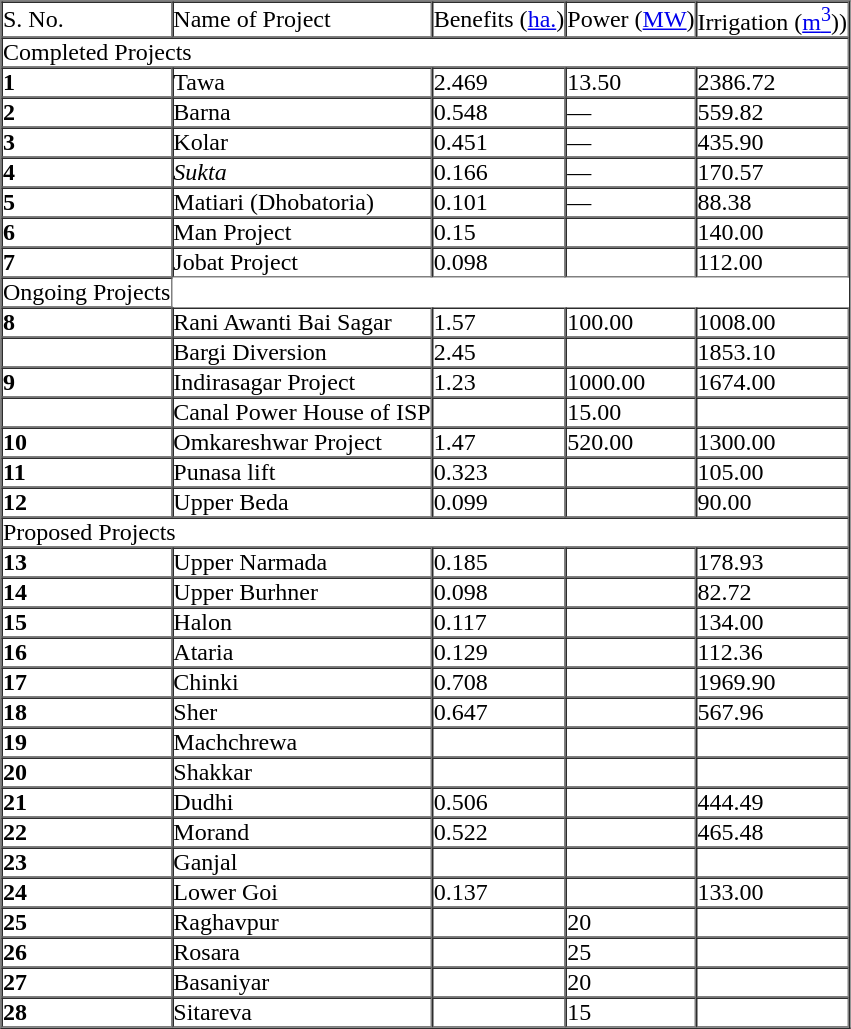<table border="1" cellspacing="0" cellpadding="0">
<tr>
<td>S. No.</td>
<td>Name of Project</td>
<td>Benefits (<a href='#'>ha.</a>)</td>
<td>Power (<a href='#'>MW</a>)</td>
<td>Irrigation (<a href='#'>m<sup>3</sup></a>))</td>
</tr>
<tr>
<td colspan="5">Completed Projects</td>
</tr>
<tr>
<td><strong>1</strong></td>
<td>Tawa</td>
<td>2.469</td>
<td>13.50</td>
<td>2386.72</td>
</tr>
<tr>
<td><strong>2</strong></td>
<td>Barna</td>
<td>0.548</td>
<td>—</td>
<td>559.82</td>
</tr>
<tr>
<td><strong>3</strong></td>
<td>Kolar</td>
<td>0.451</td>
<td>—</td>
<td>435.90</td>
</tr>
<tr>
<td><strong>4</strong></td>
<td><em>Sukta </em></td>
<td>0.166</td>
<td>—</td>
<td>170.57</td>
</tr>
<tr>
<td><strong>5</strong></td>
<td>Matiari (Dhobatoria)</td>
<td>0.101</td>
<td>—</td>
<td>88.38</td>
</tr>
<tr>
<td><strong>6</strong></td>
<td>Man Project</td>
<td>0.15</td>
<td></td>
<td>140.00</td>
</tr>
<tr>
<td><strong>7</strong></td>
<td>Jobat Project</td>
<td>0.098</td>
<td></td>
<td>112.00</td>
</tr>
<tr>
<td>Ongoing Projects</td>
</tr>
<tr>
<td><strong>8</strong></td>
<td>Rani Awanti Bai Sagar</td>
<td>1.57</td>
<td>100.00</td>
<td>1008.00</td>
</tr>
<tr>
<td><strong> </strong></td>
<td>Bargi Diversion</td>
<td>2.45</td>
<td></td>
<td>1853.10</td>
</tr>
<tr>
<td><strong>9</strong></td>
<td>Indirasagar Project</td>
<td>1.23</td>
<td>1000.00</td>
<td>1674.00</td>
</tr>
<tr>
<td><strong> </strong></td>
<td>Canal Power House of ISP</td>
<td></td>
<td>15.00</td>
<td></td>
</tr>
<tr>
<td><strong>10</strong></td>
<td>Omkareshwar Project</td>
<td>1.47</td>
<td>520.00</td>
<td>1300.00</td>
</tr>
<tr>
<td><strong>11</strong></td>
<td>Punasa lift</td>
<td>0.323</td>
<td></td>
<td>105.00</td>
</tr>
<tr>
<td><strong>12</strong></td>
<td>Upper Beda</td>
<td>0.099</td>
<td></td>
<td>90.00</td>
</tr>
<tr>
<td colspan="5">Proposed Projects</td>
</tr>
<tr>
<td><strong>13</strong></td>
<td>Upper Narmada</td>
<td>0.185</td>
<td></td>
<td>178.93</td>
</tr>
<tr>
<td><strong>14</strong></td>
<td>Upper Burhner</td>
<td>0.098</td>
<td></td>
<td>82.72</td>
</tr>
<tr>
<td><strong>15</strong></td>
<td>Halon</td>
<td>0.117</td>
<td></td>
<td>134.00</td>
</tr>
<tr>
<td><strong>16</strong></td>
<td>Ataria</td>
<td>0.129</td>
<td></td>
<td>112.36</td>
</tr>
<tr>
<td><strong>17</strong></td>
<td>Chinki</td>
<td>0.708</td>
<td></td>
<td>1969.90</td>
</tr>
<tr>
<td><strong>18</strong></td>
<td>Sher</td>
<td>0.647</td>
<td></td>
<td>567.96</td>
</tr>
<tr>
<td><strong>19</strong></td>
<td>Machchrewa</td>
<td></td>
<td></td>
<td></td>
</tr>
<tr>
<td><strong>20</strong></td>
<td>Shakkar</td>
<td></td>
<td></td>
<td></td>
</tr>
<tr>
<td><strong>21</strong></td>
<td>Dudhi</td>
<td>0.506</td>
<td></td>
<td>444.49</td>
</tr>
<tr>
<td><strong>22</strong></td>
<td>Morand</td>
<td>0.522</td>
<td></td>
<td>465.48</td>
</tr>
<tr>
<td><strong>23</strong></td>
<td>Ganjal</td>
<td></td>
<td></td>
<td></td>
</tr>
<tr>
<td><strong>24</strong></td>
<td>Lower Goi</td>
<td>0.137</td>
<td></td>
<td>133.00</td>
</tr>
<tr>
<td><strong>25</strong></td>
<td>Raghavpur</td>
<td></td>
<td>20</td>
<td></td>
</tr>
<tr>
<td><strong>26</strong></td>
<td>Rosara</td>
<td></td>
<td>25</td>
<td></td>
</tr>
<tr>
<td><strong>27</strong></td>
<td>Basaniyar</td>
<td></td>
<td>20</td>
<td></td>
</tr>
<tr>
<td><strong>28</strong></td>
<td>Sitareva</td>
<td></td>
<td>15</td>
<td></td>
</tr>
</table>
